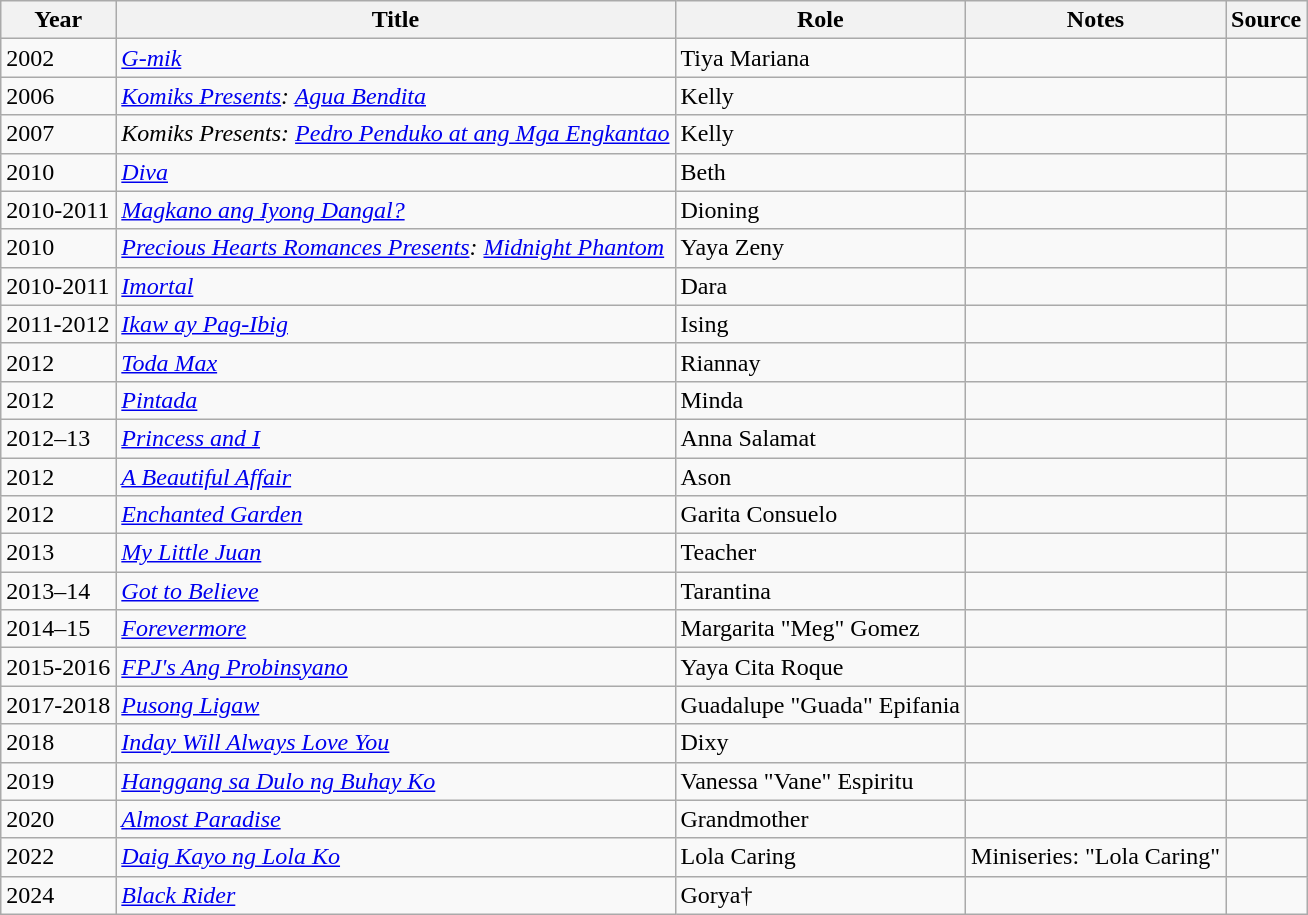<table class="wikitable sortable" >
<tr>
<th>Year</th>
<th>Title</th>
<th>Role</th>
<th class="unsortable">Notes </th>
<th class="unsortable">Source </th>
</tr>
<tr>
<td>2002</td>
<td><em><a href='#'>G-mik</a></em></td>
<td>Tiya Mariana</td>
<td></td>
<td></td>
</tr>
<tr>
<td>2006</td>
<td><em><a href='#'>Komiks Presents</a>: <a href='#'>Agua Bendita</a></em></td>
<td>Kelly</td>
<td></td>
<td></td>
</tr>
<tr>
<td>2007</td>
<td><em>Komiks Presents: <a href='#'>Pedro Penduko at ang Mga Engkantao</a></em></td>
<td>Kelly</td>
<td></td>
<td></td>
</tr>
<tr>
<td>2010</td>
<td><em><a href='#'>Diva</a></em></td>
<td>Beth</td>
<td></td>
<td></td>
</tr>
<tr>
<td>2010-2011</td>
<td><em><a href='#'>Magkano ang Iyong Dangal?</a></em></td>
<td>Dioning</td>
<td></td>
<td></td>
</tr>
<tr>
<td>2010</td>
<td><em><a href='#'>Precious Hearts Romances Presents</a>: <a href='#'>Midnight Phantom</a></em></td>
<td>Yaya Zeny</td>
<td></td>
<td></td>
</tr>
<tr>
<td>2010-2011</td>
<td><em><a href='#'>Imortal</a></em></td>
<td>Dara</td>
<td></td>
<td></td>
</tr>
<tr>
<td>2011-2012</td>
<td><em><a href='#'>Ikaw ay Pag-Ibig</a></em></td>
<td>Ising</td>
<td></td>
<td></td>
</tr>
<tr>
<td>2012</td>
<td><em><a href='#'>Toda Max</a></em></td>
<td>Riannay</td>
<td></td>
<td></td>
</tr>
<tr>
<td>2012</td>
<td><em><a href='#'>Pintada</a></em></td>
<td>Minda</td>
<td></td>
<td></td>
</tr>
<tr>
<td>2012–13</td>
<td><em><a href='#'>Princess and I</a></em></td>
<td>Anna Salamat</td>
<td></td>
<td></td>
</tr>
<tr>
<td>2012</td>
<td><em><a href='#'>A Beautiful Affair</a></em></td>
<td>Ason</td>
<td></td>
<td></td>
</tr>
<tr>
<td>2012</td>
<td><em><a href='#'>Enchanted Garden</a></em></td>
<td>Garita Consuelo</td>
<td></td>
<td></td>
</tr>
<tr>
<td>2013</td>
<td><em><a href='#'>My Little Juan</a></em></td>
<td>Teacher</td>
<td></td>
<td></td>
</tr>
<tr>
<td>2013–14</td>
<td><em><a href='#'>Got to Believe</a></em></td>
<td>Tarantina</td>
<td></td>
<td></td>
</tr>
<tr>
<td>2014–15</td>
<td><em><a href='#'>Forevermore</a></em></td>
<td>Margarita "Meg" Gomez</td>
<td></td>
<td></td>
</tr>
<tr>
<td>2015-2016</td>
<td><em><a href='#'>FPJ's Ang Probinsyano</a></em></td>
<td>Yaya Cita Roque</td>
<td></td>
<td></td>
</tr>
<tr>
<td>2017-2018</td>
<td><em><a href='#'>Pusong Ligaw</a></em></td>
<td>Guadalupe "Guada" Epifania</td>
<td></td>
<td></td>
</tr>
<tr>
<td>2018</td>
<td><em><a href='#'>Inday Will Always Love You</a></em></td>
<td>Dixy</td>
<td></td>
<td></td>
</tr>
<tr>
<td>2019</td>
<td><em><a href='#'>Hanggang sa Dulo ng Buhay Ko</a></em></td>
<td>Vanessa "Vane" Espiritu</td>
<td></td>
<td></td>
</tr>
<tr>
<td>2020</td>
<td><em><a href='#'>Almost Paradise</a></em></td>
<td>Grandmother</td>
<td></td>
<td></td>
</tr>
<tr>
<td>2022</td>
<td><em><a href='#'>Daig Kayo ng Lola Ko</a></em></td>
<td>Lola Caring</td>
<td>Miniseries: "Lola Caring"</td>
<td></td>
</tr>
<tr>
<td>2024</td>
<td><em><a href='#'> Black Rider</a></em></td>
<td>Gorya†</td>
<td></td>
<td></td>
</tr>
</table>
